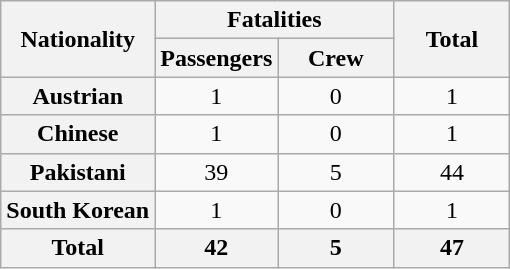<table class="wikitable plainrowheaders floatright" style="text-align:center;">
<tr>
<th rowspan=2>Nationality</th>
<th colspan=2>Fatalities</th>
<th rowspan="2" style="width:70px;">Total</th>
</tr>
<tr>
<th style="width:70px;">Passengers</th>
<th style="width:70px;">Crew</th>
</tr>
<tr>
<th scope="row">Austrian</th>
<td>1</td>
<td>0</td>
<td>1</td>
</tr>
<tr>
<th scope="row">Chinese</th>
<td>1</td>
<td>0</td>
<td>1</td>
</tr>
<tr>
<th scope="row">Pakistani</th>
<td>39</td>
<td>5</td>
<td>44</td>
</tr>
<tr>
<th scope="row">South Korean</th>
<td>1</td>
<td>0</td>
<td>1</td>
</tr>
<tr>
<th scope="row">Total</th>
<th>42</th>
<th>5</th>
<th>47</th>
</tr>
</table>
